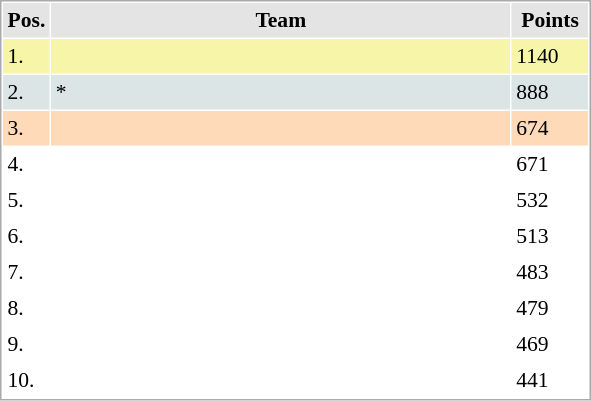<table cellspacing="1" cellpadding="3" style="border:1px solid #aaa; font-size:90%;">
<tr style="background:#e4e4e4;">
<th style="width:10px;">Pos.</th>
<th style="width:300px;">Team</th>
<th style="width:45px;">Points</th>
</tr>
<tr style="background:#f7f6a8;">
<td>1.</td>
<td align="left"></td>
<td>1140</td>
</tr>
<tr style="background:#dce5e5;">
<td>2.</td>
<td align="left">*</td>
<td>888</td>
</tr>
<tr style="background:#ffdab9;">
<td>3.</td>
<td align="left"></td>
<td>674</td>
</tr>
<tr>
<td>4.</td>
<td align="left"></td>
<td>671</td>
</tr>
<tr>
<td>5.</td>
<td align="left"></td>
<td>532</td>
</tr>
<tr>
<td>6.</td>
<td align="left"></td>
<td>513</td>
</tr>
<tr>
<td>7.</td>
<td align="left"></td>
<td>483</td>
</tr>
<tr>
<td>8.</td>
<td align="left"></td>
<td>479</td>
</tr>
<tr>
<td>9.</td>
<td align="left"></td>
<td>469</td>
</tr>
<tr>
<td>10.</td>
<td align="left"></td>
<td>441</td>
</tr>
</table>
